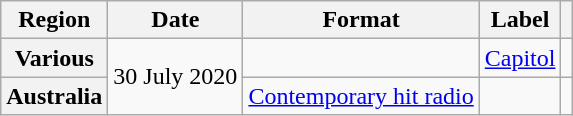<table class="wikitable plainrowheaders">
<tr>
<th>Region</th>
<th>Date</th>
<th>Format</th>
<th>Label</th>
<th></th>
</tr>
<tr>
<th scope="row">Various</th>
<td rowspan="2">30 July 2020</td>
<td></td>
<td><a href='#'>Capitol</a></td>
<td></td>
</tr>
<tr>
<th scope="row">Australia</th>
<td><a href='#'>Contemporary hit radio</a></td>
<td></td>
<td></td>
</tr>
</table>
